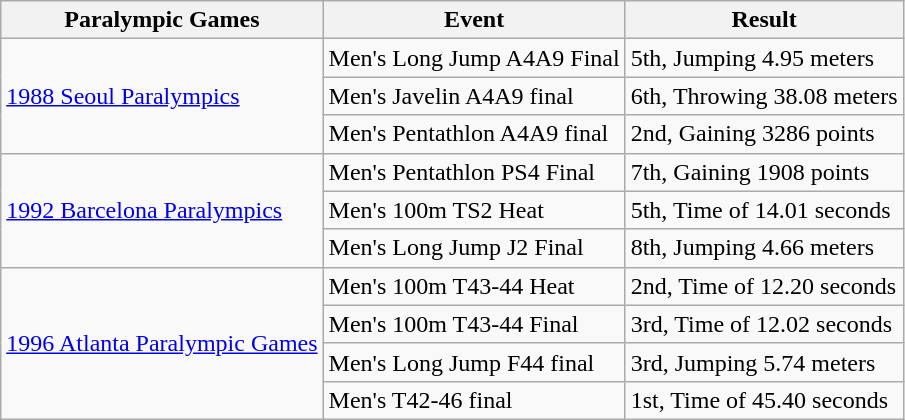<table class="wikitable">
<tr>
<th>Paralympic Games</th>
<th>Event</th>
<th>Result</th>
</tr>
<tr>
<td rowspan="3"><a href='#'>1988 Seoul Paralympics</a></td>
<td>Men's Long Jump A4A9 Final</td>
<td>5th, Jumping 4.95 meters</td>
</tr>
<tr>
<td>Men's Javelin A4A9 final</td>
<td>6th, Throwing 38.08 meters</td>
</tr>
<tr>
<td>Men's Pentathlon A4A9 final</td>
<td>2nd, Gaining 3286 points</td>
</tr>
<tr>
<td rowspan="3"><a href='#'>1992 Barcelona Paralympics</a></td>
<td>Men's Pentathlon PS4 Final</td>
<td>7th, Gaining 1908 points</td>
</tr>
<tr>
<td>Men's 100m TS2 Heat</td>
<td>5th, Time of 14.01 seconds</td>
</tr>
<tr>
<td>Men's Long Jump J2 Final</td>
<td>8th, Jumping 4.66 meters</td>
</tr>
<tr>
<td rowspan="4"><a href='#'>1996 Atlanta Paralympic Games</a></td>
<td>Men's 100m T43-44 Heat</td>
<td>2nd, Time of 12.20 seconds</td>
</tr>
<tr>
<td>Men's 100m T43-44 Final</td>
<td>3rd, Time of 12.02 seconds</td>
</tr>
<tr>
<td>Men's Long Jump F44 final</td>
<td>3rd, Jumping 5.74 meters</td>
</tr>
<tr>
<td>Men's  T42-46 final</td>
<td>1st, Time of 45.40 seconds</td>
</tr>
</table>
